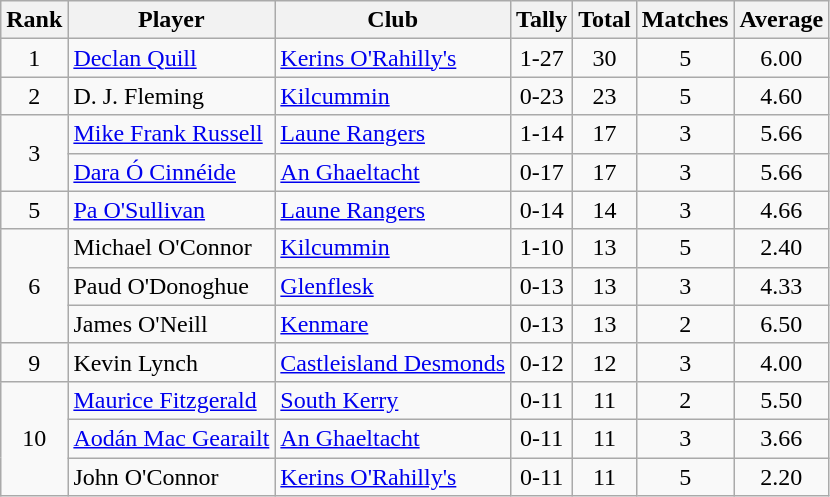<table class="wikitable">
<tr>
<th>Rank</th>
<th>Player</th>
<th>Club</th>
<th>Tally</th>
<th>Total</th>
<th>Matches</th>
<th>Average</th>
</tr>
<tr>
<td rowspan="1" style="text-align:center;">1</td>
<td><a href='#'>Declan Quill</a></td>
<td><a href='#'>Kerins O'Rahilly's</a></td>
<td align=center>1-27</td>
<td align=center>30</td>
<td align=center>5</td>
<td align=center>6.00</td>
</tr>
<tr>
<td rowspan="1" style="text-align:center;">2</td>
<td>D. J. Fleming</td>
<td><a href='#'>Kilcummin</a></td>
<td align=center>0-23</td>
<td align=center>23</td>
<td align=center>5</td>
<td align=center>4.60</td>
</tr>
<tr>
<td rowspan="2" style="text-align:center;">3</td>
<td><a href='#'>Mike Frank Russell</a></td>
<td><a href='#'>Laune Rangers</a></td>
<td align=center>1-14</td>
<td align=center>17</td>
<td align=center>3</td>
<td align=center>5.66</td>
</tr>
<tr>
<td><a href='#'>Dara Ó Cinnéide</a></td>
<td><a href='#'>An Ghaeltacht</a></td>
<td align=center>0-17</td>
<td align=center>17</td>
<td align=center>3</td>
<td align=center>5.66</td>
</tr>
<tr>
<td rowspan="1" style="text-align:center;">5</td>
<td><a href='#'>Pa O'Sullivan</a></td>
<td><a href='#'>Laune Rangers</a></td>
<td align=center>0-14</td>
<td align=center>14</td>
<td align=center>3</td>
<td align=center>4.66</td>
</tr>
<tr>
<td rowspan="3" style="text-align:center;">6</td>
<td>Michael O'Connor</td>
<td><a href='#'>Kilcummin</a></td>
<td align=center>1-10</td>
<td align=center>13</td>
<td align=center>5</td>
<td align=center>2.40</td>
</tr>
<tr>
<td>Paud O'Donoghue</td>
<td><a href='#'>Glenflesk</a></td>
<td align=center>0-13</td>
<td align=center>13</td>
<td align=center>3</td>
<td align=center>4.33</td>
</tr>
<tr>
<td>James O'Neill</td>
<td><a href='#'>Kenmare</a></td>
<td align=center>0-13</td>
<td align=center>13</td>
<td align=center>2</td>
<td align=center>6.50</td>
</tr>
<tr>
<td rowspan="1" style="text-align:center;">9</td>
<td>Kevin Lynch</td>
<td><a href='#'>Castleisland Desmonds</a></td>
<td align=center>0-12</td>
<td align=center>12</td>
<td align=center>3</td>
<td align=center>4.00</td>
</tr>
<tr>
<td rowspan="3" style="text-align:center;">10</td>
<td><a href='#'>Maurice Fitzgerald</a></td>
<td><a href='#'>South Kerry</a></td>
<td align=center>0-11</td>
<td align=center>11</td>
<td align=center>2</td>
<td align=center>5.50</td>
</tr>
<tr>
<td><a href='#'>Aodán Mac Gearailt</a></td>
<td><a href='#'>An Ghaeltacht</a></td>
<td align=center>0-11</td>
<td align=center>11</td>
<td align=center>3</td>
<td align=center>3.66</td>
</tr>
<tr>
<td>John O'Connor</td>
<td><a href='#'>Kerins O'Rahilly's</a></td>
<td align=center>0-11</td>
<td align=center>11</td>
<td align=center>5</td>
<td align=center>2.20</td>
</tr>
</table>
